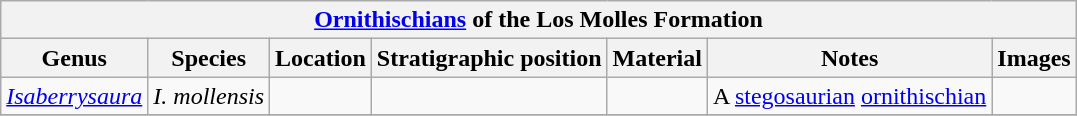<table class="wikitable" align="center">
<tr>
<th colspan="7" align="center"><a href='#'>Ornithischians</a> of the Los Molles Formation</th>
</tr>
<tr>
<th>Genus</th>
<th>Species</th>
<th>Location</th>
<th>Stratigraphic position</th>
<th>Material</th>
<th>Notes</th>
<th>Images</th>
</tr>
<tr>
<td><em><a href='#'>Isaberrysaura</a></em></td>
<td><em>I. mollensis</em></td>
<td></td>
<td></td>
<td></td>
<td>A <a href='#'>stegosaurian</a> <a href='#'>ornithischian</a></td>
<td></td>
</tr>
<tr>
</tr>
</table>
